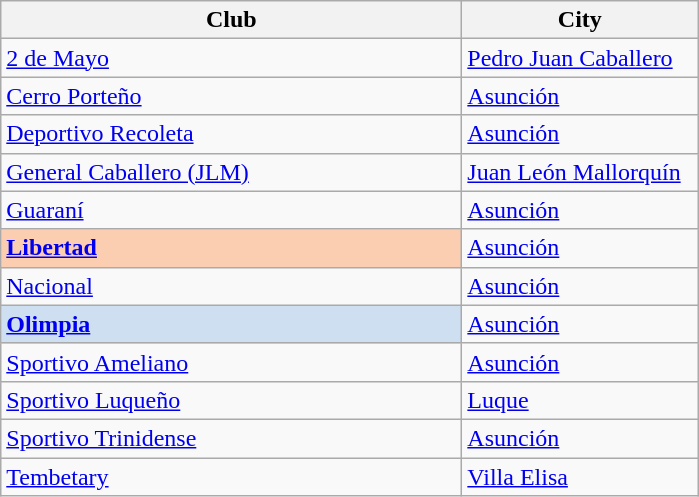<table class="wikitable sortable">
<tr>
<th style="width:300px; text-align:center;">Club</th>
<th style="width:150px; text-align:center;">City</th>
</tr>
<tr>
<td><a href='#'>2 de Mayo</a></td>
<td><a href='#'>Pedro Juan Caballero</a></td>
</tr>
<tr>
<td><a href='#'>Cerro Porteño</a></td>
<td><a href='#'>Asunción</a></td>
</tr>
<tr>
<td><a href='#'>Deportivo Recoleta</a></td>
<td><a href='#'>Asunción</a></td>
</tr>
<tr>
<td><a href='#'>General Caballero (JLM)</a></td>
<td><a href='#'>Juan León Mallorquín</a></td>
</tr>
<tr>
<td><a href='#'>Guaraní</a></td>
<td><a href='#'>Asunción</a></td>
</tr>
<tr>
<td style="background:#fbceb1;"><strong><a href='#'>Libertad</a></strong></td>
<td><a href='#'>Asunción</a></td>
</tr>
<tr>
<td><a href='#'>Nacional</a></td>
<td><a href='#'>Asunción</a></td>
</tr>
<tr>
<td style="background:#cedff2;"><strong><a href='#'>Olimpia</a></strong></td>
<td><a href='#'>Asunción</a></td>
</tr>
<tr>
<td><a href='#'>Sportivo Ameliano</a></td>
<td><a href='#'>Asunción</a></td>
</tr>
<tr>
<td><a href='#'>Sportivo Luqueño</a></td>
<td><a href='#'>Luque</a></td>
</tr>
<tr>
<td><a href='#'>Sportivo Trinidense</a></td>
<td><a href='#'>Asunción</a></td>
</tr>
<tr>
<td><a href='#'>Tembetary</a></td>
<td><a href='#'>Villa Elisa</a></td>
</tr>
</table>
